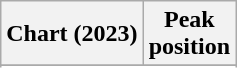<table class="wikitable sortable plainrowheaders" style="text-align:center;">
<tr>
<th scope="col">Chart (2023)</th>
<th scope="col">Peak<br>position</th>
</tr>
<tr>
</tr>
<tr>
</tr>
<tr>
</tr>
</table>
